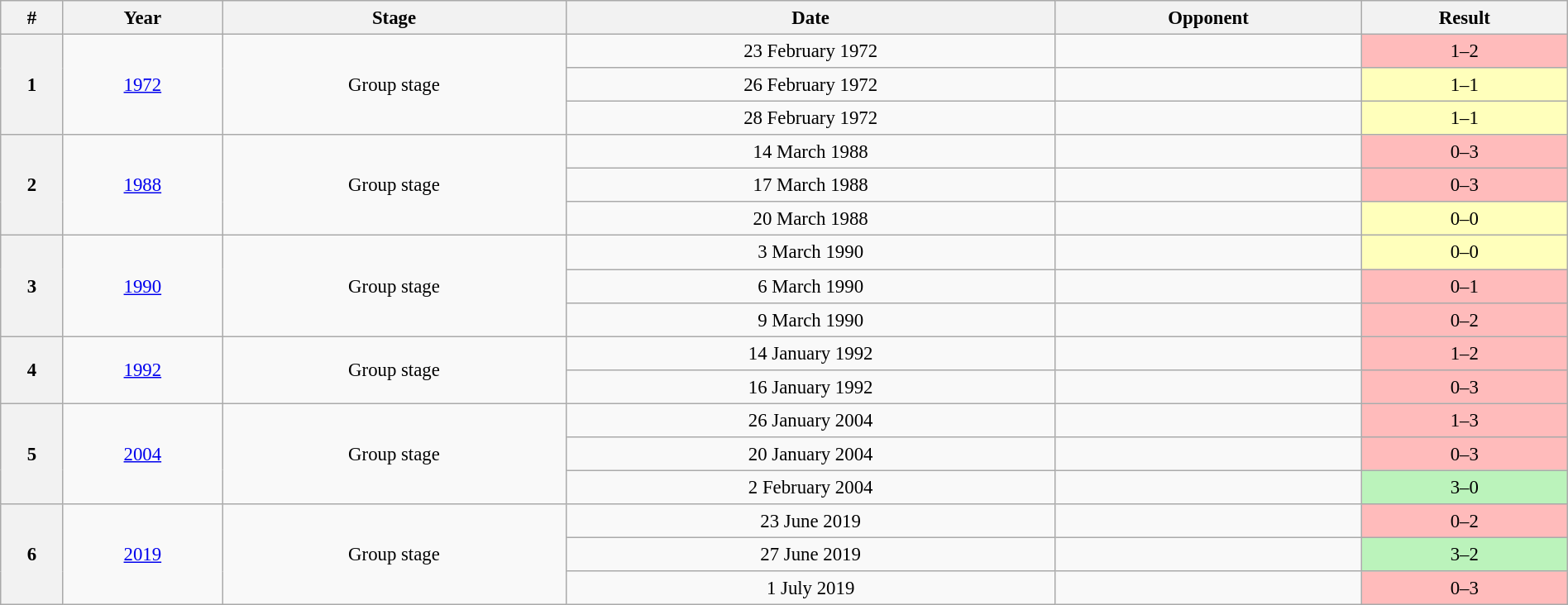<table class="wikitable alternance" style="font-size:95%; text-align:center; line-height:20px; width:100%">
<tr>
<th>#</th>
<th>Year</th>
<th><strong>Stage</strong></th>
<th><strong>Date</strong></th>
<th><strong>Opponent</strong></th>
<th><strong>Result</strong></th>
</tr>
<tr>
<th rowspan="3">1</th>
<td rowspan="3"> <a href='#'>1972</a></td>
<td rowspan="3">Group stage</td>
<td>23 February 1972</td>
<td align="left"></td>
<td align="center" bgcolor="#ffbbbb">1–2</td>
</tr>
<tr>
<td>26 February 1972</td>
<td align="left"></td>
<td align="center" bgcolor="#ffffbb">1–1</td>
</tr>
<tr>
<td>28 February 1972</td>
<td align="left"></td>
<td align="center" bgcolor="#ffffbb">1–1</td>
</tr>
<tr>
<th rowspan="3">2</th>
<td rowspan="3"> <a href='#'>1988</a></td>
<td rowspan="3">Group stage</td>
<td>14 March 1988</td>
<td align="left"></td>
<td align="center" bgcolor="#ffbbbb">0–3</td>
</tr>
<tr>
<td>17 March 1988</td>
<td align="left"></td>
<td align="center" bgcolor="#ffbbbb">0–3</td>
</tr>
<tr>
<td>20 March 1988</td>
<td align="left"></td>
<td align="center" bgcolor="#ffffbb">0–0</td>
</tr>
<tr>
<th rowspan="3">3</th>
<td rowspan="3"> <a href='#'>1990</a></td>
<td rowspan="3">Group stage</td>
<td>3 March 1990</td>
<td align="left"></td>
<td align="center" bgcolor="#ffffbb">0–0</td>
</tr>
<tr>
<td>6 March 1990</td>
<td align="left"></td>
<td align="center" bgcolor="#ffbbbb">0–1</td>
</tr>
<tr>
<td>9 March 1990</td>
<td align="left"></td>
<td align="center" bgcolor="#ffbbbb">0–2</td>
</tr>
<tr>
<th rowspan="2">4</th>
<td rowspan="2"> <a href='#'>1992</a></td>
<td rowspan="2">Group stage</td>
<td>14 January 1992</td>
<td align="left"></td>
<td align="center" bgcolor="#ffbbbb">1–2</td>
</tr>
<tr>
<td>16 January 1992</td>
<td align="left"></td>
<td align="center" bgcolor="#ffbbbb">0–3</td>
</tr>
<tr>
<th rowspan="3">5</th>
<td rowspan="3"> <a href='#'>2004</a></td>
<td rowspan="3">Group stage</td>
<td>26 January 2004</td>
<td align="left"></td>
<td align="center" bgcolor="#ffbbbb">1–3</td>
</tr>
<tr>
<td>20 January 2004</td>
<td align="left"></td>
<td align="center" bgcolor="#ffbbbb">0–3</td>
</tr>
<tr>
<td>2 February 2004</td>
<td align="left"></td>
<td align="center" bgcolor="#bbf3bb">3–0</td>
</tr>
<tr>
<th rowspan="3">6</th>
<td rowspan="3"> <a href='#'>2019</a></td>
<td rowspan="3">Group stage</td>
<td>23 June 2019</td>
<td align="left"></td>
<td align="center" bgcolor="#ffbbbb">0–2</td>
</tr>
<tr>
<td>27 June 2019</td>
<td align="left"></td>
<td align="center" bgcolor="#bbf3bb">3–2</td>
</tr>
<tr>
<td>1 July 2019</td>
<td align="left"></td>
<td align="center" bgcolor="#ffbbbb">0–3</td>
</tr>
</table>
